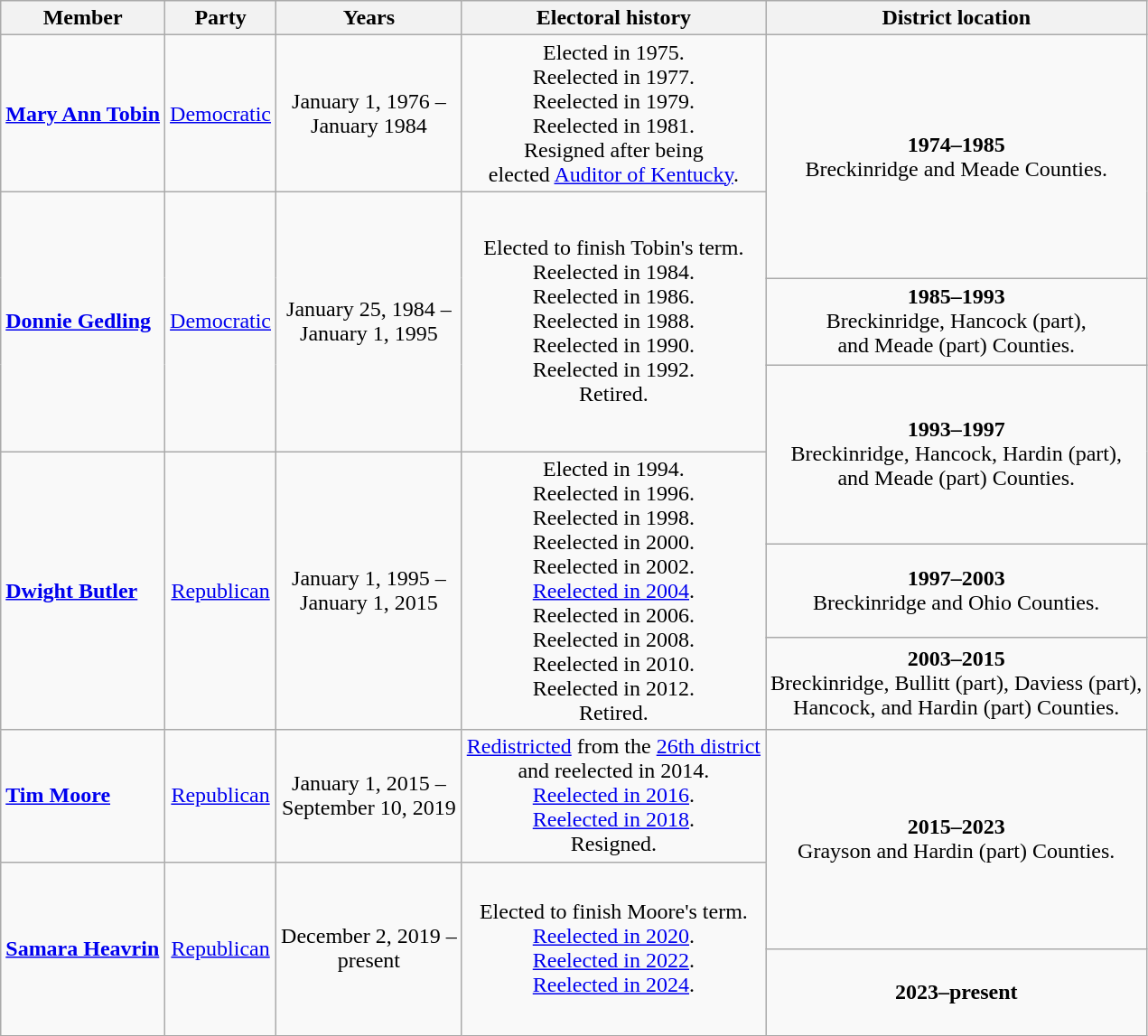<table class=wikitable style="text-align:center">
<tr>
<th>Member</th>
<th>Party</th>
<th>Years</th>
<th>Electoral history</th>
<th>District location</th>
</tr>
<tr style="height:4em">
<td align=left><strong><a href='#'>Mary Ann Tobin</a></strong><br></td>
<td><a href='#'>Democratic</a></td>
<td nowrap>January 1, 1976 –<br>January 1984</td>
<td>Elected in 1975.<br>Reelected in 1977.<br>Reelected in 1979.<br>Reelected in 1981.<br>Resigned after being<br>elected <a href='#'>Auditor of Kentucky</a>.</td>
<td rowspan=2><strong>1974–1985</strong><br>Breckinridge and Meade Counties.</td>
</tr>
<tr style="height:4em">
<td rowspan=3 align=left><strong><a href='#'>Donnie Gedling</a></strong><br></td>
<td rowspan=3 ><a href='#'>Democratic</a></td>
<td rowspan=3 nowrap>January 25, 1984 –<br>January 1, 1995</td>
<td rowspan=3>Elected to finish Tobin's term.<br>Reelected in 1984.<br>Reelected in 1986.<br>Reelected in 1988.<br>Reelected in 1990.<br>Reelected in 1992.<br>Retired.</td>
</tr>
<tr style="height:4em">
<td><strong>1985–1993</strong><br>Breckinridge, Hancock (part),<br>and Meade (part) Counties.</td>
</tr>
<tr style="height:4em">
<td rowspan=2><strong>1993–1997</strong><br>Breckinridge, Hancock, Hardin (part),<br>and Meade (part) Counties.</td>
</tr>
<tr style="height:4em">
<td rowspan=3 align=left><strong><a href='#'>Dwight Butler</a></strong><br></td>
<td rowspan=3 ><a href='#'>Republican</a></td>
<td rowspan=3 nowrap>January 1, 1995 –<br>January 1, 2015</td>
<td rowspan=3>Elected in 1994.<br>Reelected in 1996.<br>Reelected in 1998.<br>Reelected in 2000.<br>Reelected in 2002.<br><a href='#'>Reelected in 2004</a>.<br>Reelected in 2006.<br>Reelected in 2008.<br>Reelected in 2010.<br>Reelected in 2012.<br>Retired.</td>
</tr>
<tr style="height:4em">
<td><strong>1997–2003</strong><br>Breckinridge and Ohio Counties.</td>
</tr>
<tr style="height:4em">
<td><strong>2003–2015</strong><br>Breckinridge, Bullitt (part), Daviess (part),<br>Hancock, and Hardin (part) Counties.</td>
</tr>
<tr style="height:4em">
<td align=left><strong><a href='#'>Tim Moore</a></strong><br></td>
<td><a href='#'>Republican</a></td>
<td nowrap>January 1, 2015 –<br>September 10, 2019</td>
<td><a href='#'>Redistricted</a> from the <a href='#'>26th district</a><br>and reelected in 2014.<br><a href='#'>Reelected in 2016</a>.<br><a href='#'>Reelected in 2018</a>.<br>Resigned.</td>
<td rowspan=2><strong>2015–2023</strong><br>Grayson and Hardin (part) Counties.</td>
</tr>
<tr style="height:4em">
<td rowspan=2 align=left><strong><a href='#'>Samara Heavrin</a></strong><br></td>
<td rowspan=2 ><a href='#'>Republican</a></td>
<td rowspan=2 nowrap>December 2, 2019 –<br>present</td>
<td rowspan=2>Elected to finish Moore's term.<br><a href='#'>Reelected in 2020</a>.<br><a href='#'>Reelected in 2022</a>.<br><a href='#'>Reelected in 2024</a>.</td>
</tr>
<tr style="height:4em">
<td><strong>2023–present</strong><br></td>
</tr>
</table>
